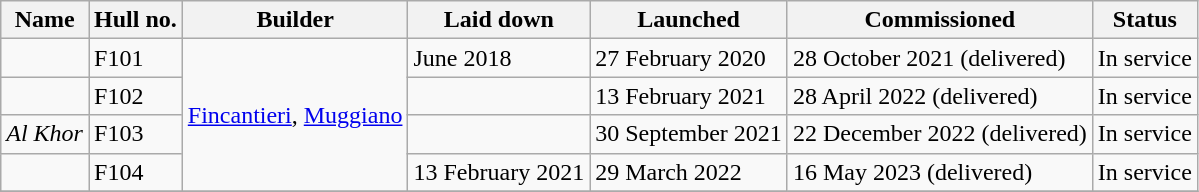<table class="sortable wikitable">
<tr>
<th>Name</th>
<th>Hull no.</th>
<th>Builder</th>
<th>Laid down</th>
<th>Launched</th>
<th>Commissioned</th>
<th>Status</th>
</tr>
<tr>
<td></td>
<td>F101</td>
<td rowspan="4"><a href='#'>Fincantieri</a>, <a href='#'>Muggiano</a></td>
<td>June 2018</td>
<td>27 February 2020</td>
<td>28 October 2021 (delivered)</td>
<td>In service</td>
</tr>
<tr>
<td></td>
<td>F102</td>
<td></td>
<td>13 February 2021</td>
<td>28 April 2022 (delivered)</td>
<td>In service</td>
</tr>
<tr>
<td><em>Al Khor</em></td>
<td>F103</td>
<td></td>
<td>30 September 2021</td>
<td>22 December 2022 (delivered)</td>
<td>In service</td>
</tr>
<tr>
<td></td>
<td>F104</td>
<td>13 February 2021</td>
<td>29 March 2022</td>
<td>16 May 2023 (delivered)</td>
<td>In service</td>
</tr>
<tr>
</tr>
</table>
